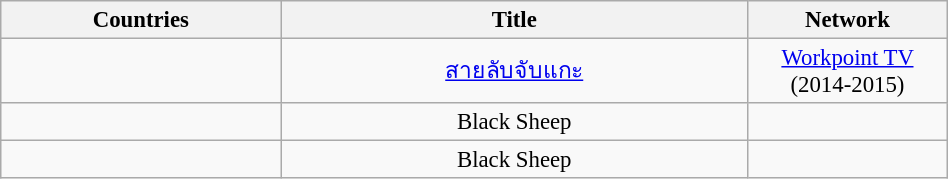<table class="wikitable" style="text-align:center; font-size:95%; line-height:18px; width:50%;">
<tr>
<th width="15%">Countries</th>
<th width="25%">Title</th>
<th width="10%">Network</th>
</tr>
<tr>
<td align="left"><strong></strong></td>
<td><a href='#'>สายลับจับแกะ</a></td>
<td><a href='#'>Workpoint TV</a> (2014-2015)</td>
</tr>
<tr>
<td align="left"><strong></strong></td>
<td>Black Sheep</td>
<td></td>
</tr>
<tr>
<td align="left"><strong></strong></td>
<td>Black Sheep</td>
<td></td>
</tr>
</table>
